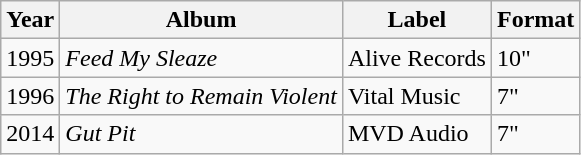<table class="wikitable">
<tr>
<th>Year</th>
<th>Album</th>
<th>Label</th>
<th>Format</th>
</tr>
<tr>
<td>1995</td>
<td><em>Feed My Sleaze</em></td>
<td>Alive Records</td>
<td>10"</td>
</tr>
<tr>
<td>1996</td>
<td><em>The Right to Remain Violent</em></td>
<td>Vital Music</td>
<td>7"</td>
</tr>
<tr>
<td>2014</td>
<td><em>Gut Pit</em></td>
<td>MVD Audio</td>
<td>7"</td>
</tr>
</table>
